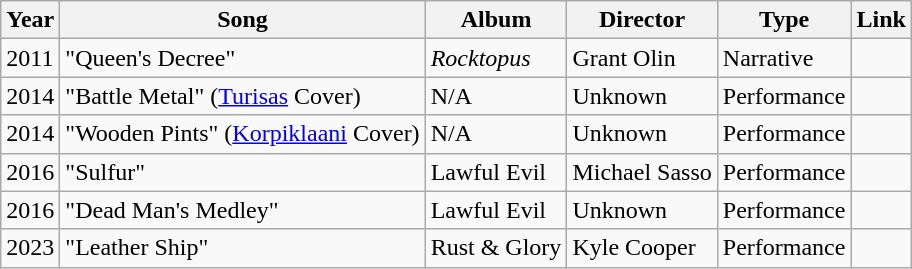<table class="wikitable">
<tr>
<th>Year</th>
<th>Song</th>
<th>Album</th>
<th>Director</th>
<th>Type</th>
<th>Link</th>
</tr>
<tr>
<td>2011</td>
<td>"Queen's Decree"</td>
<td><em>Rocktopus</em></td>
<td>Grant Olin</td>
<td>Narrative</td>
<td></td>
</tr>
<tr>
<td>2014</td>
<td>"Battle Metal" (<a href='#'>Turisas</a> Cover)</td>
<td>N/A</td>
<td>Unknown</td>
<td>Performance</td>
<td></td>
</tr>
<tr>
<td>2014</td>
<td>"Wooden Pints" (<a href='#'>Korpiklaani</a> Cover)</td>
<td>N/A</td>
<td>Unknown</td>
<td>Performance</td>
<td></td>
</tr>
<tr>
<td>2016</td>
<td>"Sulfur"</td>
<td>Lawful Evil</td>
<td>Michael Sasso</td>
<td>Performance</td>
<td></td>
</tr>
<tr>
<td>2016</td>
<td>"Dead Man's Medley"</td>
<td>Lawful Evil</td>
<td>Unknown</td>
<td>Performance</td>
<td></td>
</tr>
<tr>
<td>2023</td>
<td>"Leather Ship"</td>
<td>Rust & Glory</td>
<td>Kyle Cooper</td>
<td>Performance</td>
<td></td>
</tr>
</table>
